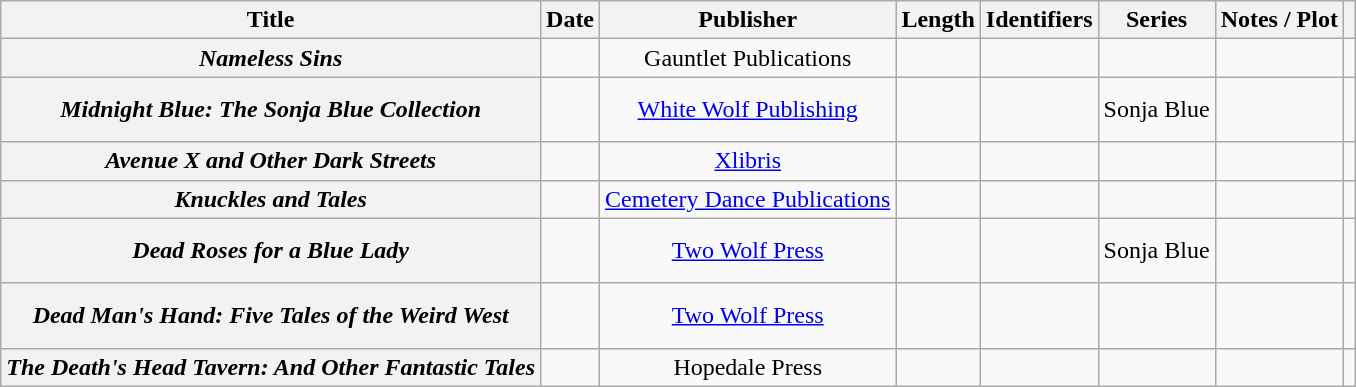<table class="wikitable sortable plainrowheaders"  style="text-align:center;">
<tr>
<th scope="col">Title</th>
<th scope="col">Date</th>
<th scope="col">Publisher</th>
<th scope="col">Length</th>
<th scope="col" class="unsortable">Identifiers</th>
<th scope="col">Series</th>
<th scope="col" class="unsortable">Notes / Plot</th>
<th scope="col" class="unsortable"></th>
</tr>
<tr>
<th scope="row"><em>Nameless Sins</em></th>
<td></td>
<td>Gauntlet Publications</td>
<td></td>
<td><br></td>
<td></td>
<td></td>
<td></td>
</tr>
<tr>
<th scope="row"><em>Midnight Blue: The Sonja Blue Collection</em></th>
<td></td>
<td><a href='#'>White Wolf Publishing</a></td>
<td></td>
<td><br><br></td>
<td>Sonja Blue</td>
<td></td>
<td></td>
</tr>
<tr>
<th scope="row"><em>Avenue X and Other Dark Streets</em></th>
<td></td>
<td><a href='#'>Xlibris</a></td>
<td></td>
<td><br></td>
<td></td>
<td></td>
<td></td>
</tr>
<tr>
<th scope="row"><em>Knuckles and Tales</em></th>
<td></td>
<td><a href='#'>Cemetery Dance Publications</a></td>
<td></td>
<td><br></td>
<td></td>
<td></td>
<td></td>
</tr>
<tr>
<th scope="row"><em>Dead Roses for a Blue Lady</em></th>
<td></td>
<td><a href='#'>Two Wolf Press</a></td>
<td></td>
<td><br><br></td>
<td>Sonja Blue</td>
<td></td>
<td></td>
</tr>
<tr>
<th scope="row"><em>Dead Man's Hand: Five Tales of the Weird West</em></th>
<td></td>
<td><a href='#'>Two Wolf Press</a></td>
<td></td>
<td><br><br></td>
<td></td>
<td></td>
<td></td>
</tr>
<tr>
<th scope="row"><em>The Death's Head Tavern: And Other Fantastic Tales</em></th>
<td></td>
<td>Hopedale Press</td>
<td></td>
<td></td>
<td></td>
<td></td>
<td></td>
</tr>
</table>
